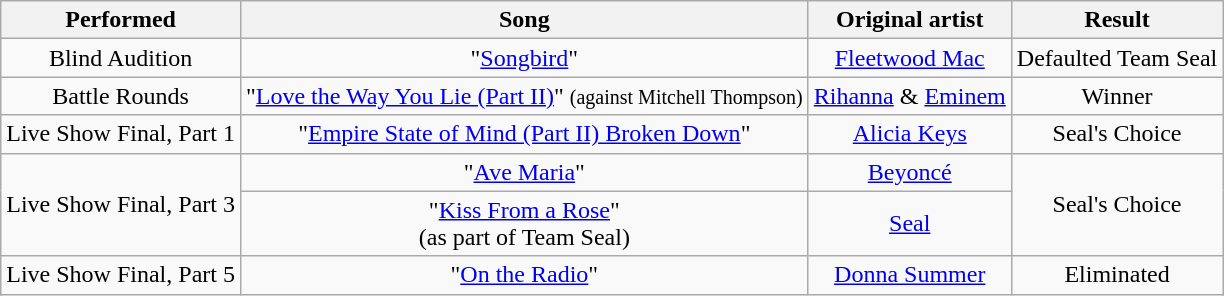<table class="wikitable plainrowheaders" style="text-align:center;">
<tr>
<th scope="col">Performed</th>
<th scope="col">Song</th>
<th scope="col">Original artist</th>
<th scope="col">Result</th>
</tr>
<tr>
<td>Blind Audition</td>
<td>"<a href='#'>Songbird</a>"</td>
<td><a href='#'>Fleetwood Mac</a></td>
<td>Defaulted Team Seal</td>
</tr>
<tr>
<td>Battle Rounds</td>
<td>"<a href='#'>Love the Way You Lie (Part II)</a>" <small>(against Mitchell Thompson)</small></td>
<td><a href='#'>Rihanna</a> & <a href='#'>Eminem</a></td>
<td>Winner</td>
</tr>
<tr>
<td>Live Show Final, Part 1</td>
<td>"<a href='#'>Empire State of Mind (Part II) Broken Down</a>"</td>
<td><a href='#'>Alicia Keys</a></td>
<td>Seal's Choice</td>
</tr>
<tr>
<td rowspan="2">Live Show Final, Part 3</td>
<td>"<a href='#'>Ave Maria</a>"</td>
<td><a href='#'>Beyoncé</a></td>
<td rowspan="2">Seal's Choice</td>
</tr>
<tr>
<td>"<a href='#'>Kiss From a Rose</a>"<br>(as part of Team Seal)</td>
<td><a href='#'>Seal</a></td>
</tr>
<tr>
<td>Live Show Final, Part 5</td>
<td>"<a href='#'>On the Radio</a>"</td>
<td><a href='#'>Donna Summer</a></td>
<td>Eliminated</td>
</tr>
</table>
